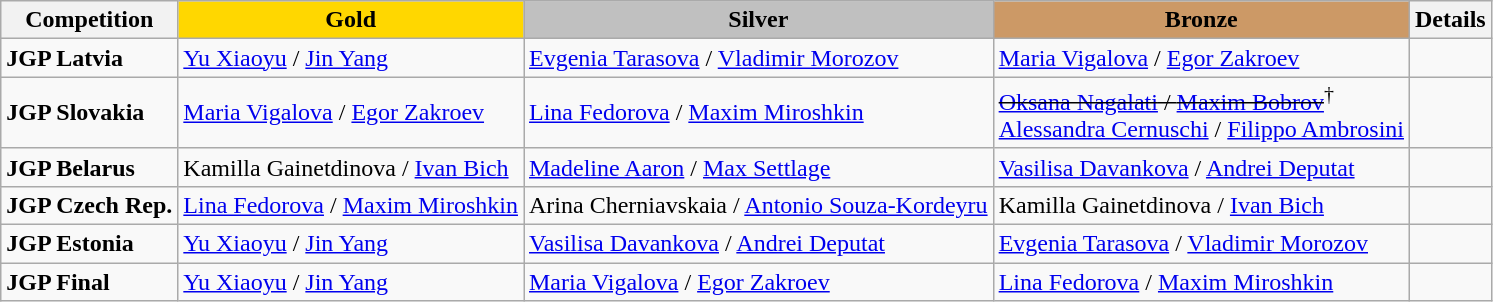<table class="wikitable">
<tr>
<th>Competition</th>
<td align=center bgcolor=gold><strong>Gold</strong></td>
<td align=center bgcolor=silver><strong>Silver</strong></td>
<td align=center bgcolor=cc9966><strong>Bronze</strong></td>
<th>Details</th>
</tr>
<tr>
<td><strong>JGP Latvia</strong></td>
<td> <a href='#'>Yu Xiaoyu</a> / <a href='#'>Jin Yang</a></td>
<td> <a href='#'>Evgenia Tarasova</a> / <a href='#'>Vladimir Morozov</a></td>
<td> <a href='#'>Maria Vigalova</a> / <a href='#'>Egor Zakroev</a></td>
<td></td>
</tr>
<tr>
<td><strong>JGP Slovakia</strong></td>
<td> <a href='#'>Maria Vigalova</a> / <a href='#'>Egor Zakroev</a></td>
<td> <a href='#'>Lina Fedorova</a> / <a href='#'>Maxim Miroshkin</a></td>
<td> <s><a href='#'>Oksana Nagalati</a> / <a href='#'>Maxim Bobrov</a></s><sup>†</sup> <br>  <a href='#'>Alessandra Cernuschi</a> / <a href='#'>Filippo Ambrosini</a></td>
<td></td>
</tr>
<tr>
<td><strong>JGP Belarus</strong></td>
<td> Kamilla Gainetdinova / <a href='#'>Ivan Bich</a></td>
<td> <a href='#'>Madeline Aaron</a> / <a href='#'>Max Settlage</a></td>
<td> <a href='#'>Vasilisa Davankova</a> / <a href='#'>Andrei Deputat</a></td>
<td></td>
</tr>
<tr>
<td><strong>JGP Czech Rep.</strong></td>
<td> <a href='#'>Lina Fedorova</a> / <a href='#'>Maxim Miroshkin</a></td>
<td> Arina Cherniavskaia / <a href='#'>Antonio Souza-Kordeyru</a></td>
<td> Kamilla Gainetdinova / <a href='#'>Ivan Bich</a></td>
<td></td>
</tr>
<tr>
<td><strong>JGP Estonia</strong></td>
<td> <a href='#'>Yu Xiaoyu</a> / <a href='#'>Jin Yang</a></td>
<td> <a href='#'>Vasilisa Davankova</a> / <a href='#'>Andrei Deputat</a></td>
<td> <a href='#'>Evgenia Tarasova</a> / <a href='#'>Vladimir Morozov</a></td>
<td></td>
</tr>
<tr>
<td><strong>JGP Final</strong></td>
<td> <a href='#'>Yu Xiaoyu</a> / <a href='#'>Jin Yang</a></td>
<td> <a href='#'>Maria Vigalova</a> / <a href='#'>Egor Zakroev</a></td>
<td> <a href='#'>Lina Fedorova</a> / <a href='#'>Maxim Miroshkin</a></td>
<td></td>
</tr>
</table>
